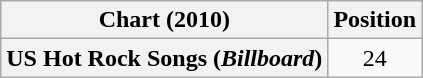<table class="wikitable sortable plainrowheaders" style="text-align:center">
<tr>
<th scope="col">Chart (2010)</th>
<th scope="col">Position</th>
</tr>
<tr>
<th scope="row">US Hot Rock Songs (<em>Billboard</em>)</th>
<td>24</td>
</tr>
</table>
